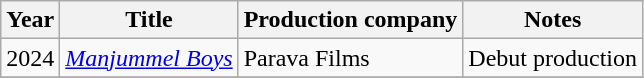<table class="wikitable sortable">
<tr>
<th>Year</th>
<th>Title</th>
<th>Production company</th>
<th class="unsortable">Notes</th>
</tr>
<tr>
<td>2024</td>
<td><em><a href='#'>Manjummel Boys</a></em></td>
<td>Parava Films</td>
<td>Debut production</td>
</tr>
<tr>
</tr>
</table>
